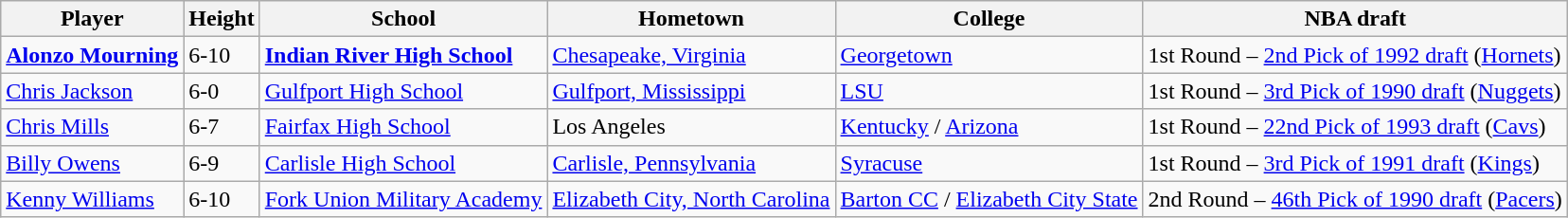<table class="wikitable">
<tr>
<th>Player</th>
<th>Height</th>
<th>School</th>
<th>Hometown</th>
<th>College</th>
<th>NBA draft</th>
</tr>
<tr>
<td><strong><a href='#'>Alonzo Mourning</a></strong></td>
<td>6-10</td>
<td><strong><a href='#'>Indian River High School</a></strong></td>
<td><a href='#'>Chesapeake, Virginia</a></td>
<td><a href='#'>Georgetown</a></td>
<td>1st Round – <a href='#'>2nd Pick of 1992 draft</a> (<a href='#'>Hornets</a>)</td>
</tr>
<tr>
<td><a href='#'>Chris Jackson</a></td>
<td>6-0</td>
<td><a href='#'>Gulfport High School</a></td>
<td><a href='#'>Gulfport, Mississippi</a></td>
<td><a href='#'>LSU</a></td>
<td>1st Round – <a href='#'>3rd Pick of 1990 draft</a> (<a href='#'>Nuggets</a>)</td>
</tr>
<tr>
<td><a href='#'>Chris Mills</a></td>
<td>6-7</td>
<td><a href='#'>Fairfax High School</a></td>
<td>Los Angeles</td>
<td><a href='#'>Kentucky</a> / <a href='#'>Arizona</a></td>
<td>1st Round – <a href='#'>22nd Pick of 1993 draft</a> (<a href='#'>Cavs</a>)</td>
</tr>
<tr>
<td><a href='#'>Billy Owens</a></td>
<td>6-9</td>
<td><a href='#'>Carlisle High School</a></td>
<td><a href='#'>Carlisle, Pennsylvania</a></td>
<td><a href='#'>Syracuse</a></td>
<td>1st Round – <a href='#'>3rd Pick of 1991 draft</a> (<a href='#'>Kings</a>)</td>
</tr>
<tr>
<td><a href='#'>Kenny Williams</a></td>
<td>6-10</td>
<td><a href='#'>Fork Union Military Academy</a></td>
<td><a href='#'>Elizabeth City, North Carolina</a></td>
<td><a href='#'>Barton CC</a> / <a href='#'>Elizabeth City State</a></td>
<td>2nd Round – <a href='#'>46th Pick of 1990 draft</a> (<a href='#'>Pacers</a>)</td>
</tr>
</table>
